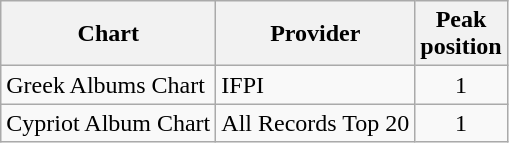<table class="wikitable">
<tr>
<th>Chart</th>
<th>Provider</th>
<th>Peak<br>position</th>
</tr>
<tr>
<td>Greek Albums Chart</td>
<td>IFPI </td>
<td align="center">1</td>
</tr>
<tr>
<td>Cypriot Album Chart</td>
<td>All Records Top 20</td>
<td align="center">1</td>
</tr>
</table>
